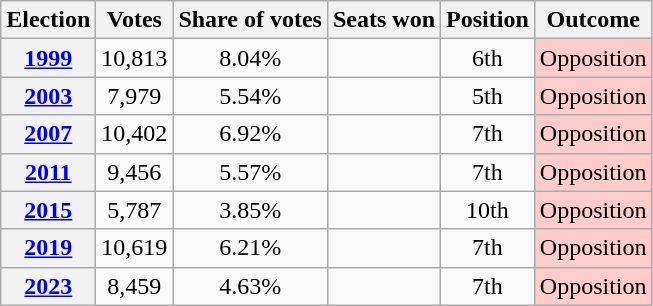<table class="wikitable"  style="text-align:center;">
<tr>
<th>Election</th>
<th>Votes</th>
<th>Share of votes</th>
<th>Seats won</th>
<th>Position</th>
<th>Outcome</th>
</tr>
<tr>
<th><a href='#'>1999</a></th>
<td>10,813</td>
<td>8.04%</td>
<td></td>
<td>6th</td>
<td style="background-color:#FFCCCC">Opposition</td>
</tr>
<tr>
<th><a href='#'>2003</a></th>
<td>7,979</td>
<td>5.54%</td>
<td></td>
<td>5th</td>
<td style="background-color:#FFCCCC">Opposition</td>
</tr>
<tr>
<th><a href='#'>2007</a></th>
<td>10,402</td>
<td>6.92%</td>
<td></td>
<td>7th</td>
<td style="background-color:#FFCCCC">Opposition</td>
</tr>
<tr>
<th><a href='#'>2011</a></th>
<td>9,456</td>
<td>5.57%</td>
<td></td>
<td>7th</td>
<td style="background-color:#FFCCCC">Opposition</td>
</tr>
<tr>
<th><a href='#'>2015</a></th>
<td>5,787</td>
<td>3.85%</td>
<td></td>
<td>10th</td>
<td style="background-color:#FFCCCC">Opposition</td>
</tr>
<tr>
<th><a href='#'>2019</a></th>
<td>10,619</td>
<td>6.21%</td>
<td></td>
<td>7th</td>
<td style="background-color:#FFCCCC">Opposition</td>
</tr>
<tr>
<th><a href='#'>2023</a></th>
<td>8,459</td>
<td>4.63%</td>
<td></td>
<td>7th</td>
<td style="background-color:#FFCCCC">Opposition</td>
</tr>
</table>
